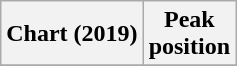<table class="wikitable plainrowheaders" style="text-align:center">
<tr>
<th>Chart (2019)</th>
<th>Peak<br>position</th>
</tr>
<tr>
</tr>
</table>
